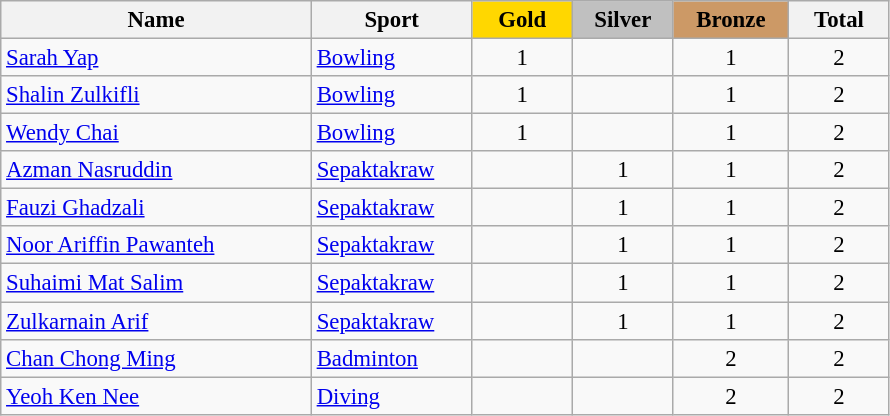<table class="wikitable sortable" style="text-align:center; font-size:95%">
<tr>
<th width=200>Name</th>
<th width=100>Sport</th>
<td bgcolor=gold width=60><strong>Gold</strong></td>
<td bgcolor=silver width=60><strong>Silver</strong></td>
<td bgcolor=#cc9966 width=70><strong>Bronze</strong></td>
<th width=60>Total</th>
</tr>
<tr>
<td align=left><a href='#'>Sarah Yap</a></td>
<td align=left><a href='#'>Bowling</a></td>
<td>1</td>
<td></td>
<td>1</td>
<td>2</td>
</tr>
<tr>
<td align=left><a href='#'>Shalin Zulkifli</a></td>
<td align=left><a href='#'>Bowling</a></td>
<td>1</td>
<td></td>
<td>1</td>
<td>2</td>
</tr>
<tr>
<td align=left><a href='#'>Wendy Chai</a></td>
<td align=left><a href='#'>Bowling</a></td>
<td>1</td>
<td></td>
<td>1</td>
<td>2</td>
</tr>
<tr>
<td align=left><a href='#'>Azman Nasruddin</a></td>
<td align=left><a href='#'>Sepaktakraw</a></td>
<td></td>
<td>1</td>
<td>1</td>
<td>2</td>
</tr>
<tr>
<td align=left><a href='#'>Fauzi Ghadzali</a></td>
<td align=left><a href='#'>Sepaktakraw</a></td>
<td></td>
<td>1</td>
<td>1</td>
<td>2</td>
</tr>
<tr>
<td align=left><a href='#'>Noor Ariffin Pawanteh</a></td>
<td align=left><a href='#'>Sepaktakraw</a></td>
<td></td>
<td>1</td>
<td>1</td>
<td>2</td>
</tr>
<tr>
<td align=left><a href='#'>Suhaimi Mat Salim</a></td>
<td align=left><a href='#'>Sepaktakraw</a></td>
<td></td>
<td>1</td>
<td>1</td>
<td>2</td>
</tr>
<tr>
<td align=left><a href='#'>Zulkarnain Arif</a></td>
<td align=left><a href='#'>Sepaktakraw</a></td>
<td></td>
<td>1</td>
<td>1</td>
<td>2</td>
</tr>
<tr>
<td align=left><a href='#'>Chan Chong Ming</a></td>
<td align=left><a href='#'>Badminton</a></td>
<td></td>
<td></td>
<td>2</td>
<td>2</td>
</tr>
<tr>
<td align=left><a href='#'>Yeoh Ken Nee</a></td>
<td align=left><a href='#'>Diving</a></td>
<td></td>
<td></td>
<td>2</td>
<td>2</td>
</tr>
</table>
